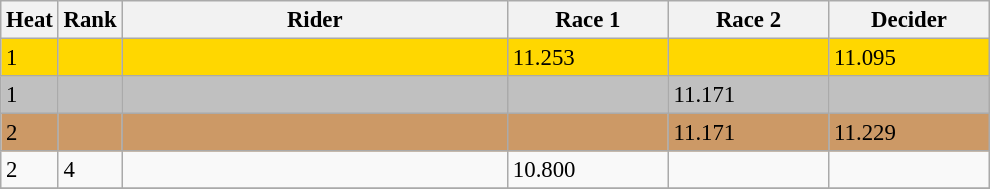<table class="wikitable" style="font-size:95%" style="text-align:center">
<tr>
<th>Heat</th>
<th>Rank</th>
<th width=250>Rider</th>
<th width=100>Race 1</th>
<th width=100>Race 2</th>
<th width=100>Decider</th>
</tr>
<tr bgcolor=gold>
<td>1</td>
<td></td>
<td align=left></td>
<td>11.253</td>
<td></td>
<td>11.095</td>
</tr>
<tr bgcolor=silver>
<td>1</td>
<td></td>
<td align=left></td>
<td></td>
<td>11.171</td>
<td></td>
</tr>
<tr bgcolor=cc9966>
<td>2</td>
<td></td>
<td align=left></td>
<td></td>
<td>11.171</td>
<td>11.229</td>
</tr>
<tr>
<td>2</td>
<td>4</td>
<td align=left></td>
<td>10.800</td>
<td></td>
<td></td>
</tr>
<tr>
</tr>
</table>
